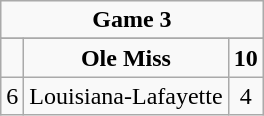<table class="wikitable">
<tr style="text-align:center;">
<td colspan="3"><strong>Game 3</strong></td>
</tr>
<tr style="text-align:center;">
</tr>
<tr style="text-align:center;">
<td></td>
<td><strong>Ole Miss</strong></td>
<td><strong>10</strong></td>
</tr>
<tr style="text-align:center;">
<td>6</td>
<td>Louisiana-Lafayette</td>
<td>4</td>
</tr>
</table>
